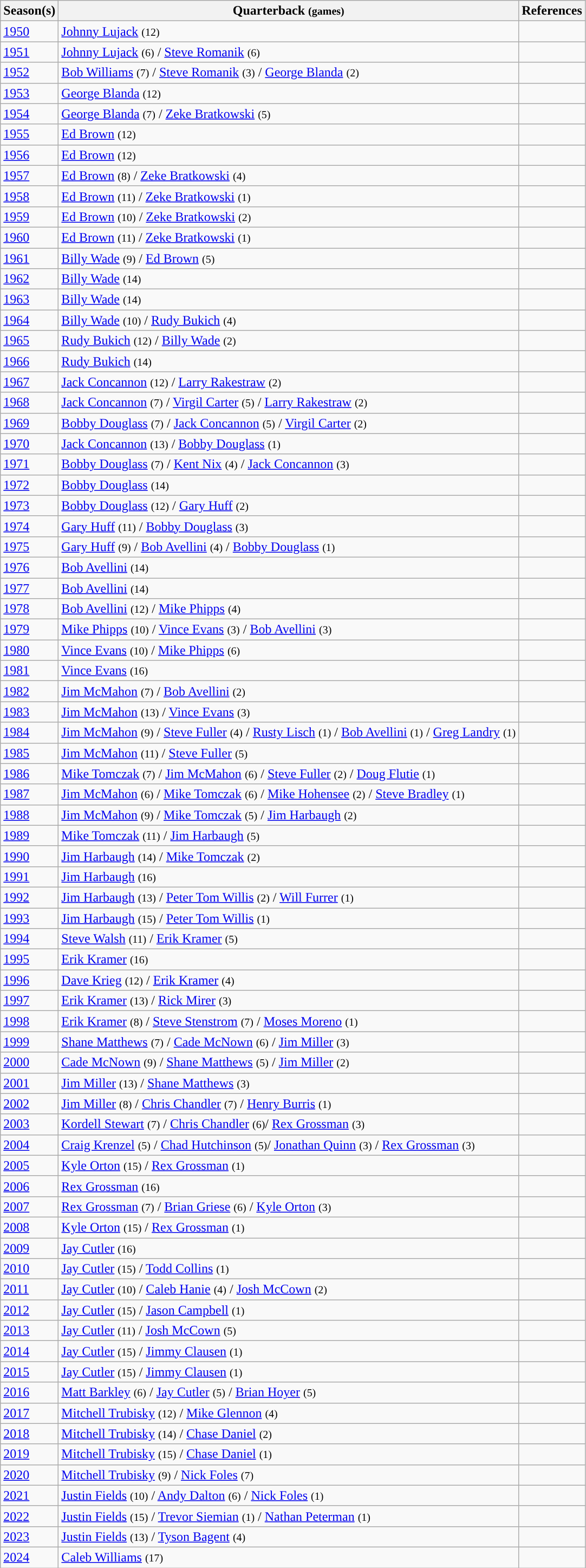<table class="wikitable">
<tr>
<th>Season(s)</th>
<th>Quarterback <small>(games)</small></th>
<th>References</th>
</tr>
<tr>
<td><a href='#'>1950</a></td>
<td><a href='#'>Johnny Lujack</a> <small>(12)</small></td>
<td style="text-align:center;"></td>
</tr>
<tr>
<td><a href='#'>1951</a></td>
<td><a href='#'>Johnny Lujack</a> <small>(6)</small> / <a href='#'>Steve Romanik</a> <small>(6)</small></td>
<td style="text-align:center;"></td>
</tr>
<tr>
<td><a href='#'>1952</a></td>
<td><a href='#'>Bob Williams</a> <small>(7)</small> / <a href='#'>Steve Romanik</a> <small>(3)</small> / <a href='#'>George Blanda</a> <small>(2)</small></td>
<td style="text-align:center;"></td>
</tr>
<tr>
<td><a href='#'>1953</a></td>
<td><a href='#'>George Blanda</a> <small>(12)</small></td>
<td style="text-align:center;"></td>
</tr>
<tr>
<td><a href='#'>1954</a></td>
<td><a href='#'>George Blanda</a> <small>(7)</small> / <a href='#'>Zeke Bratkowski</a> <small>(5)</small></td>
<td style="text-align:center;"></td>
</tr>
<tr>
<td><a href='#'>1955</a></td>
<td><a href='#'>Ed Brown</a> <small>(12)</small></td>
<td style="text-align:center;"></td>
</tr>
<tr>
<td><a href='#'>1956</a></td>
<td><a href='#'>Ed Brown</a> <small>(12)</small></td>
<td style="text-align:center;"></td>
</tr>
<tr>
<td><a href='#'>1957</a></td>
<td><a href='#'>Ed Brown</a> <small>(8)</small> / <a href='#'>Zeke Bratkowski</a> <small>(4)</small></td>
<td style="text-align:center;"></td>
</tr>
<tr>
<td><a href='#'>1958</a></td>
<td><a href='#'>Ed Brown</a> <small>(11)</small> / <a href='#'>Zeke Bratkowski</a> <small>(1)</small></td>
<td style="text-align:center;"></td>
</tr>
<tr>
<td><a href='#'>1959</a></td>
<td><a href='#'>Ed Brown</a> <small>(10)</small> / <a href='#'>Zeke Bratkowski</a> <small>(2)</small></td>
<td style="text-align:center;"></td>
</tr>
<tr>
<td><a href='#'>1960</a></td>
<td><a href='#'>Ed Brown</a> <small>(11)</small> / <a href='#'>Zeke Bratkowski</a> <small>(1)</small></td>
<td style="text-align:center;"></td>
</tr>
<tr>
<td><a href='#'>1961</a></td>
<td><a href='#'>Billy Wade</a> <small>(9)</small> / <a href='#'>Ed Brown</a> <small>(5)</small></td>
<td style="text-align:center;"></td>
</tr>
<tr>
<td><a href='#'>1962</a></td>
<td><a href='#'>Billy Wade</a> <small>(14)</small></td>
<td style="text-align:center;"></td>
</tr>
<tr>
<td><a href='#'>1963</a></td>
<td><a href='#'>Billy Wade</a> <small>(14)</small></td>
<td style="text-align:center;"></td>
</tr>
<tr>
<td><a href='#'>1964</a></td>
<td><a href='#'>Billy Wade</a> <small>(10)</small> / <a href='#'>Rudy Bukich</a> <small>(4)</small></td>
<td style="text-align:center;"></td>
</tr>
<tr>
<td><a href='#'>1965</a></td>
<td><a href='#'>Rudy Bukich</a> <small>(12)</small> / <a href='#'>Billy Wade</a> <small>(2)</small></td>
<td style="text-align:center;"></td>
</tr>
<tr>
<td><a href='#'>1966</a></td>
<td><a href='#'>Rudy Bukich</a> <small>(14)</small></td>
<td style="text-align:center;"></td>
</tr>
<tr>
<td><a href='#'>1967</a></td>
<td><a href='#'>Jack Concannon</a> <small>(12)</small> / <a href='#'>Larry Rakestraw</a> <small>(2)</small></td>
<td style="text-align:center;"></td>
</tr>
<tr>
<td><a href='#'>1968</a></td>
<td><a href='#'>Jack Concannon</a> <small>(7)</small> / <a href='#'>Virgil Carter</a> <small>(5)</small> / <a href='#'>Larry Rakestraw</a> <small>(2)</small></td>
<td style="text-align:center;"></td>
</tr>
<tr>
<td><a href='#'>1969</a></td>
<td><a href='#'>Bobby Douglass</a> <small>(7)</small> / <a href='#'>Jack Concannon</a> <small>(5)</small> / <a href='#'>Virgil Carter</a> <small>(2)</small></td>
<td style="text-align:center;"></td>
</tr>
<tr>
<td><a href='#'>1970</a></td>
<td><a href='#'>Jack Concannon</a> <small>(13)</small> / <a href='#'>Bobby Douglass</a> <small>(1)</small></td>
<td style="text-align:center;"></td>
</tr>
<tr>
<td><a href='#'>1971</a></td>
<td><a href='#'>Bobby Douglass</a> <small>(7)</small> / <a href='#'>Kent Nix</a> <small>(4)</small> / <a href='#'>Jack Concannon</a> <small>(3)</small></td>
<td style="text-align:center;"></td>
</tr>
<tr>
<td><a href='#'>1972</a></td>
<td><a href='#'>Bobby Douglass</a> <small>(14)</small></td>
<td style="text-align:center;"></td>
</tr>
<tr>
<td><a href='#'>1973</a></td>
<td><a href='#'>Bobby Douglass</a> <small>(12)</small> / <a href='#'>Gary Huff</a> <small>(2)</small></td>
<td style="text-align:center;"></td>
</tr>
<tr>
<td><a href='#'>1974</a></td>
<td><a href='#'>Gary Huff</a> <small>(11)</small> / <a href='#'>Bobby Douglass</a> <small>(3)</small></td>
<td style="text-align:center;"></td>
</tr>
<tr>
<td><a href='#'>1975</a></td>
<td><a href='#'>Gary Huff</a> <small>(9)</small> / <a href='#'>Bob Avellini</a> <small>(4)</small> / <a href='#'>Bobby Douglass</a> <small>(1)</small></td>
<td style="text-align:center;"></td>
</tr>
<tr>
<td><a href='#'>1976</a></td>
<td><a href='#'>Bob Avellini</a> <small>(14)</small></td>
<td style="text-align:center;"></td>
</tr>
<tr>
<td><a href='#'>1977</a></td>
<td><a href='#'>Bob Avellini</a> <small>(14)</small></td>
<td style="text-align:center;"></td>
</tr>
<tr>
<td><a href='#'>1978</a></td>
<td><a href='#'>Bob Avellini</a> <small>(12)</small> / <a href='#'>Mike Phipps</a> <small>(4)</small></td>
<td style="text-align:center;"></td>
</tr>
<tr>
<td><a href='#'>1979</a></td>
<td><a href='#'>Mike Phipps</a> <small>(10)</small> / <a href='#'>Vince Evans</a> <small>(3)</small> / <a href='#'>Bob Avellini</a> <small>(3)</small></td>
<td style="text-align:center;"></td>
</tr>
<tr>
<td><a href='#'>1980</a></td>
<td><a href='#'>Vince Evans</a> <small>(10)</small> / <a href='#'>Mike Phipps</a> <small>(6)</small></td>
<td style="text-align:center;"></td>
</tr>
<tr>
<td><a href='#'>1981</a></td>
<td><a href='#'>Vince Evans</a> <small>(16)</small></td>
<td style="text-align:center;"></td>
</tr>
<tr>
<td><a href='#'>1982</a></td>
<td><a href='#'>Jim McMahon</a> <small>(7)</small> / <a href='#'>Bob Avellini</a> <small>(2)</small></td>
<td style="text-align:center;"></td>
</tr>
<tr>
<td><a href='#'>1983</a></td>
<td><a href='#'>Jim McMahon</a> <small>(13)</small> / <a href='#'>Vince Evans</a> <small>(3)</small></td>
<td style="text-align:center;"></td>
</tr>
<tr>
<td><a href='#'>1984</a></td>
<td><a href='#'>Jim McMahon</a> <small>(9)</small> / <a href='#'>Steve Fuller</a> <small>(4)</small> / <a href='#'>Rusty Lisch</a> <small>(1)</small> / <a href='#'>Bob Avellini</a> <small>(1)</small> / <a href='#'>Greg Landry</a> <small>(1)</small></td>
<td style="text-align:center;"></td>
</tr>
<tr>
<td><a href='#'>1985</a></td>
<td><a href='#'>Jim McMahon</a> <small>(11)</small> / <a href='#'>Steve Fuller</a> <small>(5)</small></td>
<td style="text-align:center;"></td>
</tr>
<tr>
<td><a href='#'>1986</a></td>
<td><a href='#'>Mike Tomczak</a> <small>(7)</small> / <a href='#'>Jim McMahon</a> <small>(6)</small> / <a href='#'>Steve Fuller</a> <small>(2)</small> / <a href='#'>Doug Flutie</a> <small>(1)</small></td>
<td style="text-align:center;"></td>
</tr>
<tr>
<td><a href='#'>1987</a></td>
<td><a href='#'>Jim McMahon</a> <small>(6)</small> / <a href='#'>Mike Tomczak</a> <small>(6)</small> / <a href='#'>Mike Hohensee</a> <small>(2)</small> / <a href='#'>Steve Bradley</a> <small>(1)</small></td>
<td style="text-align:center;"></td>
</tr>
<tr>
<td><a href='#'>1988</a></td>
<td><a href='#'>Jim McMahon</a> <small>(9)</small> / <a href='#'>Mike Tomczak</a> <small>(5)</small> / <a href='#'>Jim Harbaugh</a> <small>(2)</small></td>
<td style="text-align:center;"></td>
</tr>
<tr>
<td><a href='#'>1989</a></td>
<td><a href='#'>Mike Tomczak</a> <small>(11)</small> / <a href='#'>Jim Harbaugh</a> <small>(5)</small></td>
<td style="text-align:center;"></td>
</tr>
<tr>
<td><a href='#'>1990</a></td>
<td><a href='#'>Jim Harbaugh</a> <small>(14)</small> / <a href='#'>Mike Tomczak</a> <small>(2)</small></td>
<td style="text-align:center;"></td>
</tr>
<tr>
<td><a href='#'>1991</a></td>
<td><a href='#'>Jim Harbaugh</a> <small>(16)</small></td>
<td style="text-align:center;"></td>
</tr>
<tr>
<td><a href='#'>1992</a></td>
<td><a href='#'>Jim Harbaugh</a> <small>(13)</small> / <a href='#'>Peter Tom Willis</a> <small>(2)</small> / <a href='#'>Will Furrer</a> <small>(1)</small></td>
<td style="text-align:center;"></td>
</tr>
<tr>
<td><a href='#'>1993</a></td>
<td><a href='#'>Jim Harbaugh</a> <small>(15)</small> / <a href='#'>Peter Tom Willis</a> <small>(1)</small></td>
<td style="text-align:center;"></td>
</tr>
<tr>
<td><a href='#'>1994</a></td>
<td><a href='#'>Steve Walsh</a> <small>(11)</small> / <a href='#'>Erik Kramer</a> <small>(5)</small></td>
<td style="text-align:center;"></td>
</tr>
<tr>
<td><a href='#'>1995</a></td>
<td><a href='#'>Erik Kramer</a> <small>(16)</small></td>
<td style="text-align:center;"></td>
</tr>
<tr>
<td><a href='#'>1996</a></td>
<td><a href='#'>Dave Krieg</a> <small>(12)</small> / <a href='#'>Erik Kramer</a> <small>(4)</small></td>
<td style="text-align:center;"></td>
</tr>
<tr>
<td><a href='#'>1997</a></td>
<td><a href='#'>Erik Kramer</a> <small>(13)</small> / <a href='#'>Rick Mirer</a> <small>(3)</small></td>
<td style="text-align:center;"></td>
</tr>
<tr>
<td><a href='#'>1998</a></td>
<td><a href='#'>Erik Kramer</a> <small>(8)</small> / <a href='#'>Steve Stenstrom</a> <small>(7)</small> / <a href='#'>Moses Moreno</a> <small>(1)</small></td>
<td style="text-align:center;"></td>
</tr>
<tr>
<td><a href='#'>1999</a></td>
<td><a href='#'>Shane Matthews</a> <small>(7)</small> / <a href='#'>Cade McNown</a> <small>(6)</small> / <a href='#'>Jim Miller</a> <small>(3)</small></td>
<td style="text-align:center;"></td>
</tr>
<tr>
<td><a href='#'>2000</a></td>
<td><a href='#'>Cade McNown</a> <small>(9)</small> / <a href='#'>Shane Matthews</a> <small>(5)</small> / <a href='#'>Jim Miller</a> <small>(2)</small></td>
<td style="text-align:center;"></td>
</tr>
<tr>
<td><a href='#'>2001</a></td>
<td><a href='#'>Jim Miller</a> <small>(13)</small> / <a href='#'>Shane Matthews</a> <small>(3)</small></td>
<td style="text-align:center;"></td>
</tr>
<tr>
<td><a href='#'>2002</a></td>
<td><a href='#'>Jim Miller</a> <small>(8)</small> / <a href='#'>Chris Chandler</a> <small>(7)</small> / <a href='#'>Henry Burris</a> <small>(1)</small></td>
<td style="text-align:center;"></td>
</tr>
<tr>
<td><a href='#'>2003</a></td>
<td><a href='#'>Kordell Stewart</a> <small>(7)</small> / <a href='#'>Chris Chandler</a> <small>(6)</small>/ <a href='#'>Rex Grossman</a> <small>(3)</small></td>
<td style="text-align:center;"></td>
</tr>
<tr>
<td><a href='#'>2004</a></td>
<td><a href='#'>Craig Krenzel</a> <small>(5)</small> / <a href='#'>Chad Hutchinson</a> <small>(5)</small>/ <a href='#'>Jonathan Quinn</a> <small>(3)</small> / <a href='#'>Rex Grossman</a> <small>(3)</small></td>
<td style="text-align:center;"></td>
</tr>
<tr>
<td><a href='#'>2005</a></td>
<td><a href='#'>Kyle Orton</a> <small>(15)</small> / <a href='#'>Rex Grossman</a> <small>(1)</small></td>
<td style="text-align:center;"></td>
</tr>
<tr>
<td><a href='#'>2006</a></td>
<td><a href='#'>Rex Grossman</a> <small>(16)</small></td>
<td style="text-align:center;"></td>
</tr>
<tr>
<td><a href='#'>2007</a></td>
<td><a href='#'>Rex Grossman</a> <small>(7)</small> / <a href='#'>Brian Griese</a> <small>(6)</small> / <a href='#'>Kyle Orton</a> <small>(3)</small></td>
<td style="text-align:center;"></td>
</tr>
<tr>
<td><a href='#'>2008</a></td>
<td><a href='#'>Kyle Orton</a> <small>(15)</small> / <a href='#'>Rex Grossman</a> <small>(1)</small></td>
<td style="text-align:center;"></td>
</tr>
<tr>
<td><a href='#'>2009</a></td>
<td><a href='#'>Jay Cutler</a> <small>(16)</small></td>
<td style="text-align:center;"></td>
</tr>
<tr>
<td><a href='#'>2010</a></td>
<td><a href='#'>Jay Cutler</a> <small>(15)</small> / <a href='#'>Todd Collins</a> <small>(1)</small></td>
<td style="text-align:center;"></td>
</tr>
<tr>
<td><a href='#'>2011</a></td>
<td><a href='#'>Jay Cutler</a> <small>(10)</small> / <a href='#'>Caleb Hanie</a> <small>(4)</small> / <a href='#'>Josh McCown</a> <small>(2)</small></td>
<td style="text-align:center;"></td>
</tr>
<tr>
<td><a href='#'>2012</a></td>
<td><a href='#'>Jay Cutler</a> <small>(15)</small> / <a href='#'>Jason Campbell</a> <small>(1)</small></td>
<td style="text-align:center;"></td>
</tr>
<tr>
<td><a href='#'>2013</a></td>
<td><a href='#'>Jay Cutler</a> <small>(11)</small> / <a href='#'>Josh McCown</a> <small>(5)</small></td>
<td style="text-align:center;"></td>
</tr>
<tr>
<td><a href='#'>2014</a></td>
<td><a href='#'>Jay Cutler</a> <small>(15)</small> / <a href='#'>Jimmy Clausen</a> <small>(1)</small></td>
<td style="text-align:center;"></td>
</tr>
<tr>
<td><a href='#'>2015</a></td>
<td><a href='#'>Jay Cutler</a> <small>(15)</small> / <a href='#'>Jimmy Clausen</a> <small>(1)</small></td>
<td style="text-align:center;"></td>
</tr>
<tr>
<td><a href='#'>2016</a></td>
<td><a href='#'>Matt Barkley</a> <small>(6)</small> / <a href='#'>Jay Cutler</a> <small>(5)</small> / <a href='#'>Brian Hoyer</a> <small>(5)</small></td>
<td style="text-align:center;"></td>
</tr>
<tr>
<td><a href='#'>2017</a></td>
<td><a href='#'>Mitchell Trubisky</a> <small>(12)</small> / <a href='#'>Mike Glennon</a> <small>(4)</small></td>
<td style="text-align:center;"></td>
</tr>
<tr>
<td><a href='#'>2018</a></td>
<td><a href='#'>Mitchell Trubisky</a> <small>(14)</small> / <a href='#'>Chase Daniel</a> <small>(2)</small></td>
<td style="text-align:center;"></td>
</tr>
<tr>
<td><a href='#'>2019</a></td>
<td><a href='#'>Mitchell Trubisky</a> <small>(15)</small> / <a href='#'>Chase Daniel</a> <small>(1)</small></td>
<td style="text-align:center;"></td>
</tr>
<tr>
<td><a href='#'>2020</a></td>
<td><a href='#'>Mitchell Trubisky</a> <small>(9)</small> / <a href='#'>Nick Foles</a> <small>(7)</small></td>
<td style="text-align:center;"></td>
</tr>
<tr>
<td><a href='#'>2021</a></td>
<td><a href='#'>Justin Fields</a> <small>(10)</small> / <a href='#'>Andy Dalton</a> <small>(6)</small> / <a href='#'>Nick Foles</a> <small>(1)</small></td>
<td style="text-align:center;"></td>
</tr>
<tr>
<td><a href='#'>2022</a></td>
<td><a href='#'>Justin Fields</a> <small>(15)</small> / <a href='#'>Trevor Siemian</a> <small>(1)</small> / <a href='#'>Nathan Peterman</a> <small>(1)</small></td>
<td style="text-align:center;"></td>
</tr>
<tr>
<td><a href='#'>2023</a></td>
<td><a href='#'>Justin Fields</a> <small>(13)</small> / <a href='#'>Tyson Bagent</a> <small>(4)</small></td>
<td style="text-align:center;"></td>
</tr>
<tr>
<td><a href='#'>2024</a></td>
<td><a href='#'>Caleb Williams</a> <small>(17)</small></td>
<td></td>
</tr>
</table>
